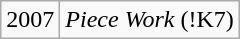<table class="wikitable">
<tr>
<td>2007</td>
<td><em>Piece Work</em> (!K7)</td>
</tr>
</table>
